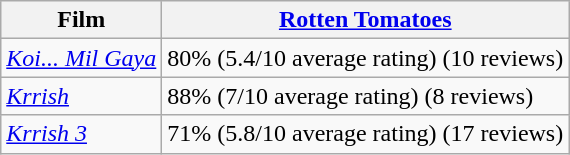<table class="wikitable sortable">
<tr>
<th rowspan="2">Film</th>
<th rowspan="2"><a href='#'>Rotten Tomatoes</a></th>
</tr>
<tr>
</tr>
<tr>
<td><em><a href='#'>Koi... Mil Gaya</a></em></td>
<td>80% (5.4/10 average rating) (10 reviews)</td>
</tr>
<tr>
<td><em><a href='#'>Krrish</a></em></td>
<td>88% (7/10 average rating) (8 reviews)</td>
</tr>
<tr>
<td><em><a href='#'>Krrish 3</a></em></td>
<td>71% (5.8/10 average rating) (17 reviews)</td>
</tr>
</table>
